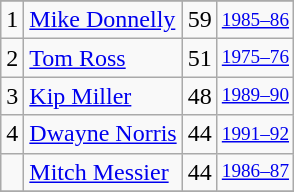<table class="wikitable">
<tr>
</tr>
<tr>
<td>1</td>
<td><a href='#'>Mike Donnelly</a></td>
<td>59</td>
<td style="font-size:80%;"><a href='#'>1985–86</a></td>
</tr>
<tr>
<td>2</td>
<td><a href='#'>Tom Ross</a></td>
<td>51</td>
<td style="font-size:80%;"><a href='#'>1975–76</a></td>
</tr>
<tr>
<td>3</td>
<td><a href='#'>Kip Miller</a></td>
<td>48</td>
<td style="font-size:80%;"><a href='#'>1989–90</a></td>
</tr>
<tr>
<td>4</td>
<td><a href='#'>Dwayne Norris</a></td>
<td>44</td>
<td style="font-size:80%;"><a href='#'>1991–92</a></td>
</tr>
<tr>
<td></td>
<td><a href='#'>Mitch Messier</a></td>
<td>44</td>
<td style="font-size:80%;"><a href='#'>1986–87</a></td>
</tr>
<tr>
</tr>
</table>
